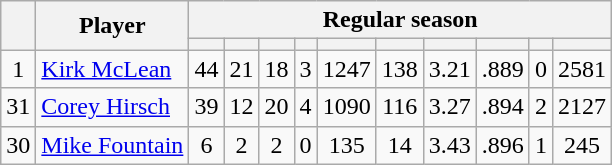<table class="wikitable plainrowheaders" style="text-align:center;">
<tr>
<th scope="col" rowspan="2"></th>
<th scope="col" rowspan="2">Player</th>
<th scope=colgroup colspan=10>Regular season</th>
</tr>
<tr>
<th scope="col"></th>
<th scope="col"></th>
<th scope="col"></th>
<th scope="col"></th>
<th scope="col"></th>
<th scope="col"></th>
<th scope="col"></th>
<th scope="col"></th>
<th scope="col"></th>
<th scope="col"></th>
</tr>
<tr>
<td scope="row">1</td>
<td align="left"><a href='#'>Kirk McLean</a></td>
<td>44</td>
<td>21</td>
<td>18</td>
<td>3</td>
<td>1247</td>
<td>138</td>
<td>3.21</td>
<td>.889</td>
<td>0</td>
<td>2581</td>
</tr>
<tr>
<td scope="row">31</td>
<td align="left"><a href='#'>Corey Hirsch</a></td>
<td>39</td>
<td>12</td>
<td>20</td>
<td>4</td>
<td>1090</td>
<td>116</td>
<td>3.27</td>
<td>.894</td>
<td>2</td>
<td>2127</td>
</tr>
<tr>
<td scope="row">30</td>
<td align="left"><a href='#'>Mike Fountain</a></td>
<td>6</td>
<td>2</td>
<td>2</td>
<td>0</td>
<td>135</td>
<td>14</td>
<td>3.43</td>
<td>.896</td>
<td>1</td>
<td>245</td>
</tr>
</table>
